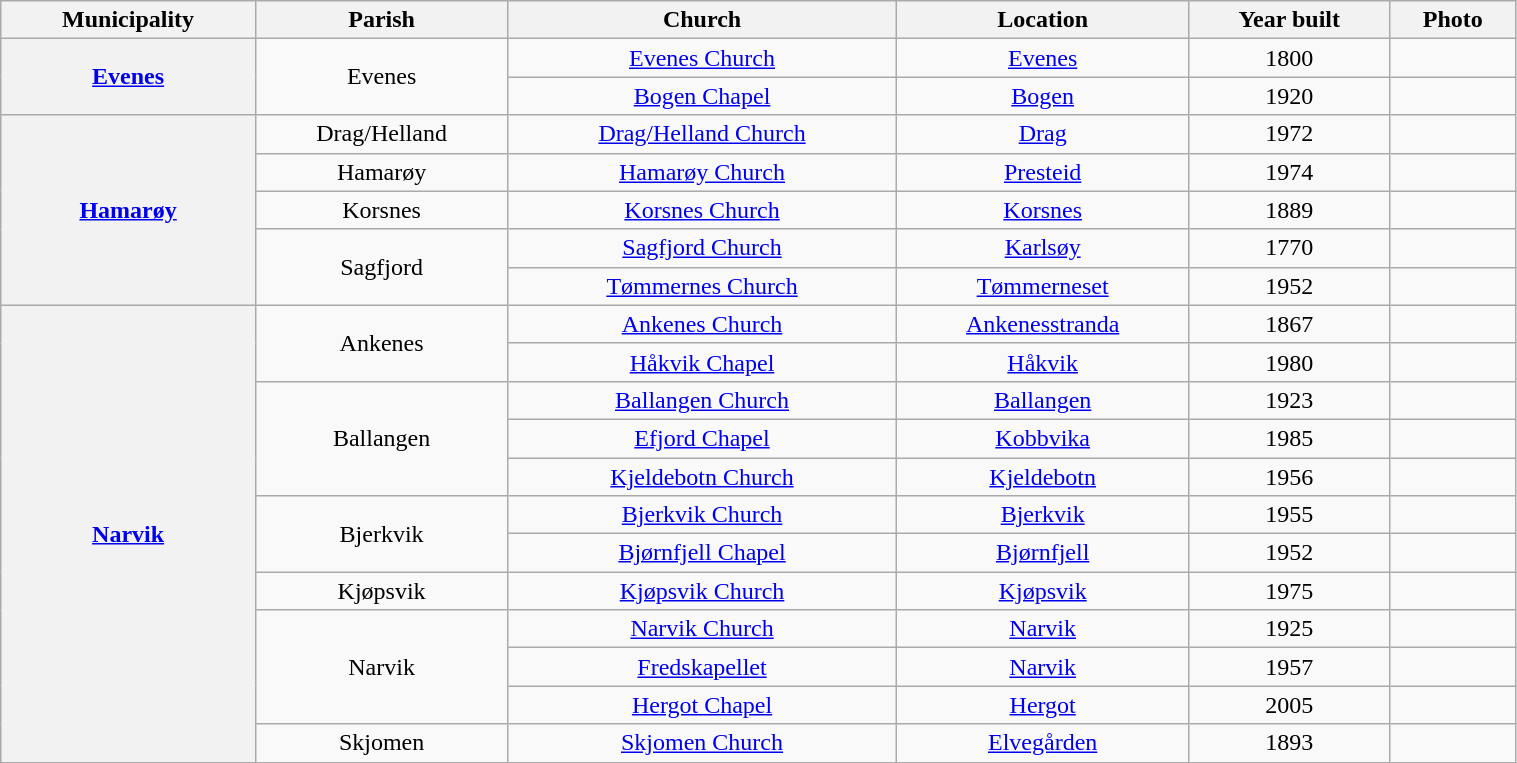<table class="wikitable" style="text-align: center; width: 80%;">
<tr>
<th>Municipality</th>
<th>Parish </th>
<th>Church</th>
<th>Location</th>
<th>Year built</th>
<th>Photo</th>
</tr>
<tr>
<th rowspan="2"><a href='#'>Evenes</a></th>
<td rowspan="2">Evenes</td>
<td><a href='#'>Evenes Church</a></td>
<td><a href='#'>Evenes</a></td>
<td>1800</td>
<td></td>
</tr>
<tr>
<td><a href='#'>Bogen Chapel</a></td>
<td><a href='#'>Bogen</a></td>
<td>1920</td>
<td></td>
</tr>
<tr>
<th rowspan="5"><a href='#'>Hamarøy</a></th>
<td>Drag/Helland</td>
<td><a href='#'>Drag/Helland Church</a></td>
<td><a href='#'>Drag</a></td>
<td>1972</td>
<td></td>
</tr>
<tr>
<td>Hamarøy</td>
<td><a href='#'>Hamarøy Church</a></td>
<td><a href='#'>Presteid</a></td>
<td>1974</td>
<td></td>
</tr>
<tr>
<td>Korsnes</td>
<td><a href='#'>Korsnes Church</a></td>
<td><a href='#'>Korsnes</a></td>
<td>1889</td>
<td></td>
</tr>
<tr>
<td rowspan="2">Sagfjord</td>
<td><a href='#'>Sagfjord Church</a></td>
<td><a href='#'>Karlsøy</a></td>
<td>1770</td>
<td></td>
</tr>
<tr>
<td><a href='#'>Tømmernes Church</a></td>
<td><a href='#'>Tømmerneset</a></td>
<td>1952</td>
<td></td>
</tr>
<tr>
<th rowspan="12"><a href='#'>Narvik</a></th>
<td rowspan="2">Ankenes</td>
<td><a href='#'>Ankenes Church</a></td>
<td><a href='#'>Ankenesstranda</a></td>
<td>1867</td>
<td></td>
</tr>
<tr>
<td><a href='#'>Håkvik Chapel</a></td>
<td><a href='#'>Håkvik</a></td>
<td>1980</td>
<td></td>
</tr>
<tr>
<td rowspan="3">Ballangen</td>
<td><a href='#'>Ballangen Church</a></td>
<td><a href='#'>Ballangen</a></td>
<td>1923</td>
<td></td>
</tr>
<tr>
<td><a href='#'>Efjord Chapel</a></td>
<td><a href='#'>Kobbvika</a></td>
<td>1985</td>
<td></td>
</tr>
<tr>
<td><a href='#'>Kjeldebotn Church</a></td>
<td><a href='#'>Kjeldebotn</a></td>
<td>1956</td>
<td></td>
</tr>
<tr>
<td rowspan="2">Bjerkvik</td>
<td><a href='#'>Bjerkvik Church</a></td>
<td><a href='#'>Bjerkvik</a></td>
<td>1955</td>
<td></td>
</tr>
<tr>
<td><a href='#'>Bjørnfjell Chapel</a></td>
<td><a href='#'>Bjørnfjell</a></td>
<td>1952</td>
<td></td>
</tr>
<tr>
<td>Kjøpsvik</td>
<td><a href='#'>Kjøpsvik Church</a></td>
<td><a href='#'>Kjøpsvik</a></td>
<td>1975</td>
<td></td>
</tr>
<tr>
<td rowspan="3">Narvik</td>
<td><a href='#'>Narvik Church</a></td>
<td><a href='#'>Narvik</a></td>
<td>1925</td>
<td></td>
</tr>
<tr>
<td><a href='#'>Fredskapellet</a></td>
<td><a href='#'>Narvik</a></td>
<td>1957</td>
<td></td>
</tr>
<tr>
<td><a href='#'>Hergot Chapel</a></td>
<td><a href='#'>Hergot</a></td>
<td>2005</td>
<td></td>
</tr>
<tr>
<td>Skjomen</td>
<td><a href='#'>Skjomen Church</a></td>
<td><a href='#'>Elvegården</a></td>
<td>1893</td>
<td></td>
</tr>
</table>
